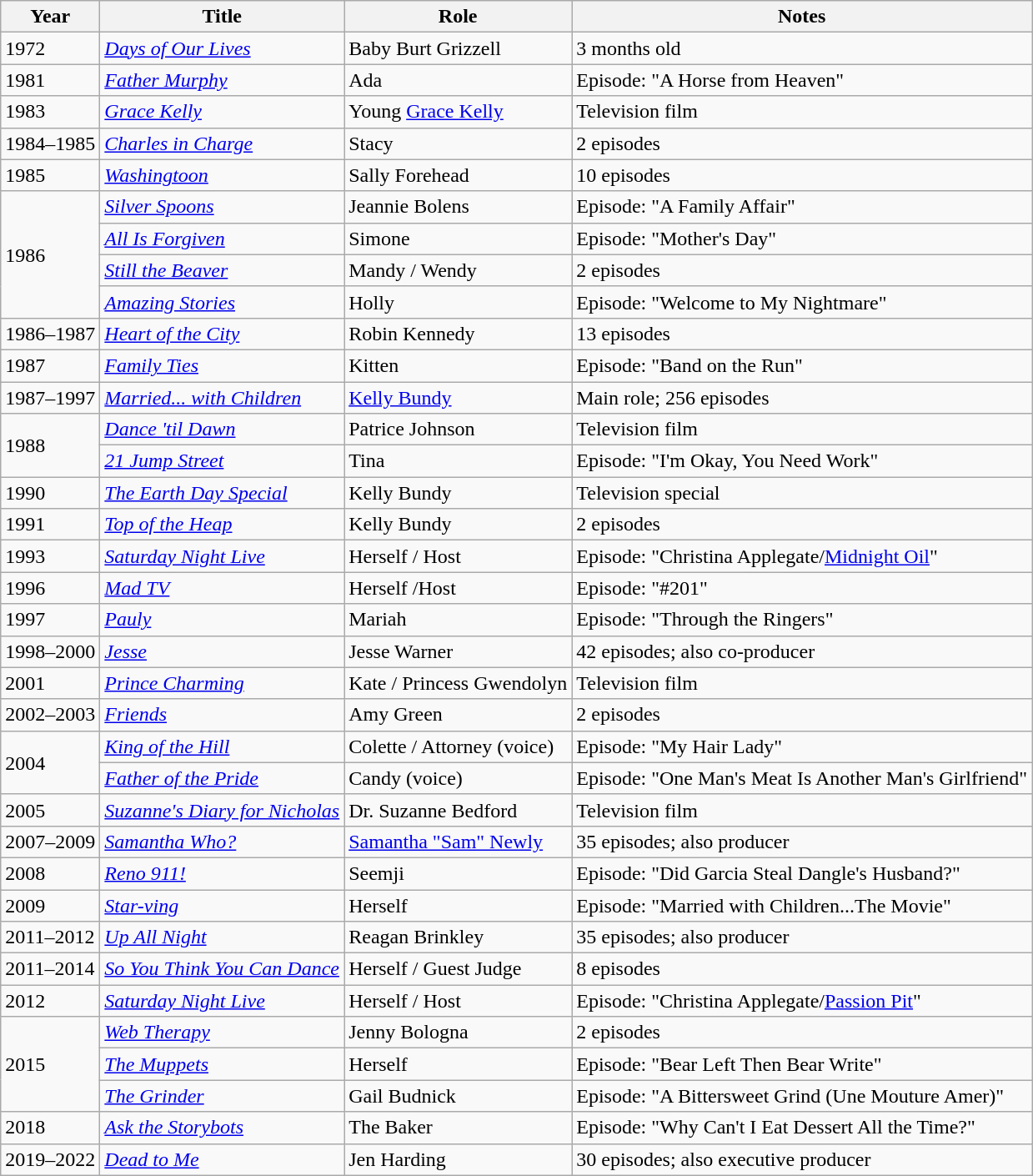<table class="wikitable sortable">
<tr>
<th>Year</th>
<th>Title</th>
<th>Role</th>
<th class="unsortable">Notes</th>
</tr>
<tr>
<td>1972</td>
<td><em><a href='#'>Days of Our Lives</a></em></td>
<td>Baby Burt Grizzell</td>
<td>3 months old</td>
</tr>
<tr>
<td>1981</td>
<td><em><a href='#'>Father Murphy</a></em></td>
<td>Ada</td>
<td>Episode: "A Horse from Heaven"</td>
</tr>
<tr>
<td>1983</td>
<td><em><a href='#'>Grace Kelly</a></em></td>
<td>Young <a href='#'>Grace Kelly</a></td>
<td>Television film</td>
</tr>
<tr>
<td>1984–1985</td>
<td><em><a href='#'>Charles in Charge</a></em></td>
<td>Stacy</td>
<td>2 episodes</td>
</tr>
<tr>
<td>1985</td>
<td><em><a href='#'>Washingtoon</a></em></td>
<td>Sally Forehead</td>
<td>10 episodes</td>
</tr>
<tr>
<td rowspan=4>1986</td>
<td><em><a href='#'>Silver Spoons</a></em></td>
<td>Jeannie Bolens</td>
<td>Episode: "A Family Affair"</td>
</tr>
<tr>
<td><em><a href='#'>All Is Forgiven</a></em></td>
<td>Simone</td>
<td>Episode: "Mother's Day"</td>
</tr>
<tr>
<td><em><a href='#'>Still the Beaver</a></em></td>
<td>Mandy / Wendy</td>
<td>2 episodes</td>
</tr>
<tr>
<td><em><a href='#'>Amazing Stories</a></em></td>
<td>Holly</td>
<td>Episode: "Welcome to My Nightmare"</td>
</tr>
<tr>
<td>1986–1987</td>
<td><em><a href='#'>Heart of the City</a></em></td>
<td>Robin Kennedy</td>
<td>13 episodes</td>
</tr>
<tr>
<td>1987</td>
<td><em><a href='#'>Family Ties</a></em></td>
<td>Kitten</td>
<td>Episode: "Band on the Run"</td>
</tr>
<tr>
<td>1987–1997</td>
<td><em><a href='#'>Married... with Children</a></em></td>
<td><a href='#'>Kelly Bundy</a></td>
<td>Main role; 256 episodes</td>
</tr>
<tr>
<td rowspan=2>1988</td>
<td><em><a href='#'>Dance 'til Dawn</a></em></td>
<td>Patrice Johnson</td>
<td>Television film</td>
</tr>
<tr>
<td><em><a href='#'>21 Jump Street</a></em></td>
<td>Tina</td>
<td>Episode: "I'm Okay, You Need Work"</td>
</tr>
<tr>
<td>1990</td>
<td><em><a href='#'>The Earth Day Special</a></em></td>
<td>Kelly Bundy</td>
<td>Television special</td>
</tr>
<tr>
<td>1991</td>
<td><em><a href='#'>Top of the Heap</a></em></td>
<td>Kelly Bundy</td>
<td>2 episodes</td>
</tr>
<tr>
<td>1993</td>
<td><em><a href='#'>Saturday Night Live</a></em></td>
<td>Herself / Host</td>
<td>Episode: "Christina Applegate/<a href='#'>Midnight Oil</a>"</td>
</tr>
<tr>
<td>1996</td>
<td><em><a href='#'>Mad TV</a></em></td>
<td>Herself /Host</td>
<td>Episode: "#201"</td>
</tr>
<tr>
<td>1997</td>
<td><em><a href='#'>Pauly</a></em></td>
<td>Mariah</td>
<td>Episode: "Through the Ringers"</td>
</tr>
<tr>
<td>1998–2000</td>
<td><em><a href='#'>Jesse</a></em></td>
<td>Jesse Warner</td>
<td>42 episodes; also co-producer</td>
</tr>
<tr>
<td>2001</td>
<td><em><a href='#'>Prince Charming</a></em></td>
<td>Kate / Princess Gwendolyn</td>
<td>Television film</td>
</tr>
<tr>
<td>2002–2003</td>
<td><em><a href='#'>Friends</a></em></td>
<td>Amy Green</td>
<td>2 episodes</td>
</tr>
<tr>
<td rowspan=2>2004</td>
<td><em><a href='#'>King of the Hill</a></em></td>
<td>Colette / Attorney (voice)</td>
<td>Episode: "My Hair Lady"</td>
</tr>
<tr>
<td><em><a href='#'>Father of the Pride</a></em></td>
<td>Candy (voice)</td>
<td>Episode: "One Man's Meat Is Another Man's Girlfriend"</td>
</tr>
<tr>
<td>2005</td>
<td><em><a href='#'>Suzanne's Diary for Nicholas</a></em></td>
<td>Dr. Suzanne Bedford</td>
<td>Television film</td>
</tr>
<tr>
<td>2007–2009</td>
<td><em><a href='#'>Samantha Who?</a></em></td>
<td><a href='#'>Samantha "Sam" Newly</a></td>
<td>35 episodes; also producer</td>
</tr>
<tr>
<td>2008</td>
<td><em><a href='#'>Reno 911!</a></em></td>
<td>Seemji</td>
<td>Episode: "Did Garcia Steal Dangle's Husband?"</td>
</tr>
<tr>
<td>2009</td>
<td><em><a href='#'>Star-ving</a></em></td>
<td>Herself</td>
<td>Episode: "Married with Children...The Movie"</td>
</tr>
<tr>
<td>2011–2012</td>
<td><em><a href='#'>Up All Night</a></em></td>
<td>Reagan Brinkley</td>
<td>35 episodes; also producer</td>
</tr>
<tr>
<td>2011–2014</td>
<td><em><a href='#'>So You Think You Can Dance</a></em></td>
<td>Herself / Guest Judge</td>
<td>8 episodes</td>
</tr>
<tr>
<td>2012</td>
<td><em><a href='#'>Saturday Night Live</a></em></td>
<td>Herself / Host</td>
<td>Episode: "Christina Applegate/<a href='#'>Passion Pit</a>"</td>
</tr>
<tr>
<td rowspan=3>2015</td>
<td><em><a href='#'>Web Therapy</a></em></td>
<td>Jenny Bologna</td>
<td>2 episodes</td>
</tr>
<tr>
<td><em><a href='#'>The Muppets</a></em></td>
<td>Herself</td>
<td>Episode: "Bear Left Then Bear Write"</td>
</tr>
<tr>
<td><em><a href='#'>The Grinder</a></em></td>
<td>Gail Budnick</td>
<td>Episode: "A Bittersweet Grind (Une Mouture Amer)"</td>
</tr>
<tr>
<td>2018</td>
<td><em><a href='#'>Ask the Storybots</a></em></td>
<td>The Baker</td>
<td>Episode: "Why Can't I Eat Dessert All the Time?"</td>
</tr>
<tr>
<td>2019–2022</td>
<td><em><a href='#'>Dead to Me</a></em></td>
<td>Jen Harding</td>
<td>30 episodes; also executive producer</td>
</tr>
</table>
